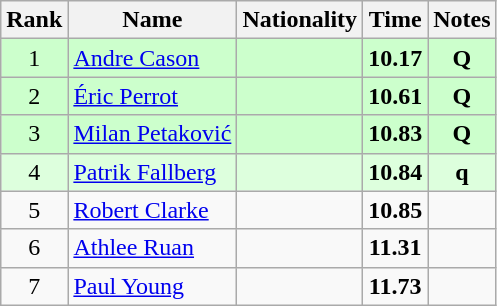<table class="wikitable sortable" style="text-align:center">
<tr>
<th>Rank</th>
<th>Name</th>
<th>Nationality</th>
<th>Time</th>
<th>Notes</th>
</tr>
<tr bgcolor=ccffcc>
<td>1</td>
<td align=left><a href='#'>Andre Cason</a></td>
<td align=left></td>
<td><strong>10.17</strong></td>
<td><strong>Q</strong></td>
</tr>
<tr bgcolor=ccffcc>
<td>2</td>
<td align=left><a href='#'>Éric Perrot</a></td>
<td align=left></td>
<td><strong>10.61</strong></td>
<td><strong>Q</strong></td>
</tr>
<tr bgcolor=ccffcc>
<td>3</td>
<td align=left><a href='#'>Milan Petaković</a></td>
<td align=left></td>
<td><strong>10.83</strong></td>
<td><strong>Q</strong></td>
</tr>
<tr bgcolor=ddffdd>
<td>4</td>
<td align=left><a href='#'>Patrik Fallberg</a></td>
<td align=left></td>
<td><strong>10.84</strong></td>
<td><strong>q</strong></td>
</tr>
<tr>
<td>5</td>
<td align=left><a href='#'>Robert Clarke</a></td>
<td align=left></td>
<td><strong>10.85</strong></td>
<td></td>
</tr>
<tr>
<td>6</td>
<td align=left><a href='#'>Athlee Ruan</a></td>
<td align=left></td>
<td><strong>11.31</strong></td>
<td></td>
</tr>
<tr>
<td>7</td>
<td align=left><a href='#'>Paul Young</a></td>
<td align=left></td>
<td><strong>11.73</strong></td>
<td></td>
</tr>
</table>
